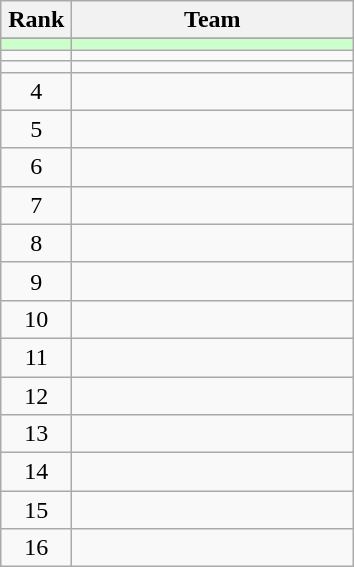<table class="wikitable" style="text-align:center;">
<tr>
<th width=40>Rank</th>
<th width=180>Team</th>
</tr>
<tr>
</tr>
<tr bgcolor=#ccffcc>
<td></td>
<td style="text-align:left;"></td>
</tr>
<tr>
<td></td>
<td style="text-align:left;"></td>
</tr>
<tr>
<td></td>
<td style="text-align:left;"></td>
</tr>
<tr>
<td>4</td>
<td style="text-align:left;"></td>
</tr>
<tr>
<td>5</td>
<td style="text-align:left;"></td>
</tr>
<tr>
<td>6</td>
<td style="text-align:left;"></td>
</tr>
<tr>
<td>7</td>
<td style="text-align:left;"></td>
</tr>
<tr>
<td>8</td>
<td style="text-align:left;"></td>
</tr>
<tr>
<td>9</td>
<td style="text-align:left;"></td>
</tr>
<tr>
<td>10</td>
<td style="text-align:left;"></td>
</tr>
<tr>
<td>11</td>
<td style="text-align:left;"></td>
</tr>
<tr>
<td>12</td>
<td style="text-align:left;"></td>
</tr>
<tr>
<td>13</td>
<td style="text-align:left;"></td>
</tr>
<tr>
<td>14</td>
<td style="text-align:left;"></td>
</tr>
<tr>
<td>15</td>
<td style="text-align:left;"></td>
</tr>
<tr>
<td>16</td>
<td style="text-align:left;"></td>
</tr>
</table>
